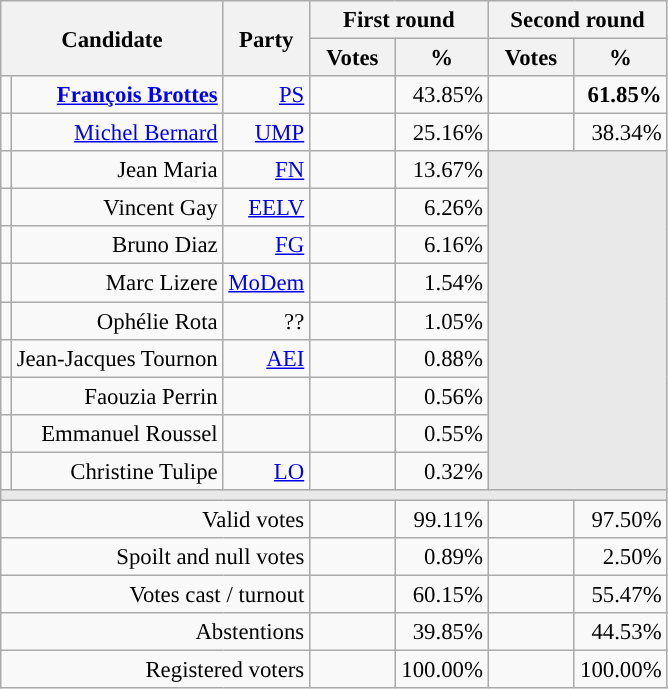<table class="wikitable" style="text-align:right;font-size:95%;">
<tr>
<th rowspan=2 colspan=2>Candidate</th>
<th rowspan=2 colspan=1>Party</th>
<th colspan=2>First round</th>
<th colspan=2>Second round</th>
</tr>
<tr>
<th style="width:50px;">Votes</th>
<th style="width:55px;">%</th>
<th style="width:50px;">Votes</th>
<th style="width:55px;">%</th>
</tr>
<tr>
<td style="color:inherit;background-color:"></td>
<td><strong><a href='#'>François Brottes</a></strong></td>
<td><a href='#'>PS</a></td>
<td></td>
<td>43.85%</td>
<td><strong></strong></td>
<td><strong>61.85%</strong></td>
</tr>
<tr>
<td style="color:inherit;background-color:"></td>
<td><a href='#'>Michel Bernard</a></td>
<td><a href='#'>UMP</a></td>
<td></td>
<td>25.16%</td>
<td></td>
<td>38.34%</td>
</tr>
<tr>
<td style="color:inherit;background-color:"></td>
<td>Jean Maria</td>
<td><a href='#'>FN</a></td>
<td></td>
<td>13.67%</td>
<td colspan=7 rowspan=9 style="background-color:#E9E9E9;"></td>
</tr>
<tr>
<td style="color:inherit;background-color:"></td>
<td>Vincent Gay</td>
<td><a href='#'>EELV</a></td>
<td></td>
<td>6.26%</td>
</tr>
<tr>
<td style="color:inherit;background-color:"></td>
<td>Bruno Diaz</td>
<td><a href='#'>FG</a></td>
<td></td>
<td>6.16%</td>
</tr>
<tr>
<td style="color:inherit;background-color:"></td>
<td>Marc Lizere</td>
<td><a href='#'>MoDem</a></td>
<td></td>
<td>1.54%</td>
</tr>
<tr>
<td style="color:inherit;background-color:"></td>
<td>Ophélie Rota</td>
<td>??</td>
<td></td>
<td>1.05%</td>
</tr>
<tr>
<td style="color:inherit;background-color:"></td>
<td>Jean-Jacques Tournon</td>
<td><a href='#'>AEI</a></td>
<td></td>
<td>0.88%</td>
</tr>
<tr>
<td style="background-color:;"></td>
<td>Faouzia Perrin</td>
<td></td>
<td></td>
<td>0.56%</td>
</tr>
<tr>
<td style="background-color:;"></td>
<td>Emmanuel Roussel</td>
<td></td>
<td></td>
<td>0.55%</td>
</tr>
<tr>
<td style="color:inherit;background-color:"></td>
<td>Christine Tulipe</td>
<td><a href='#'>LO</a></td>
<td></td>
<td>0.32%</td>
</tr>
<tr>
<td colspan=7 style="background-color:#E9E9E9;"></td>
</tr>
<tr>
<td colspan=3>Valid votes</td>
<td></td>
<td>99.11%</td>
<td></td>
<td>97.50%</td>
</tr>
<tr>
<td colspan=3>Spoilt and null votes</td>
<td></td>
<td>0.89%</td>
<td></td>
<td>2.50%</td>
</tr>
<tr>
<td colspan=3>Votes cast / turnout</td>
<td></td>
<td>60.15%</td>
<td></td>
<td>55.47%</td>
</tr>
<tr>
<td colspan=3>Abstentions</td>
<td></td>
<td>39.85%</td>
<td></td>
<td>44.53%</td>
</tr>
<tr>
<td colspan=3>Registered voters</td>
<td></td>
<td>100.00%</td>
<td></td>
<td>100.00%</td>
</tr>
</table>
